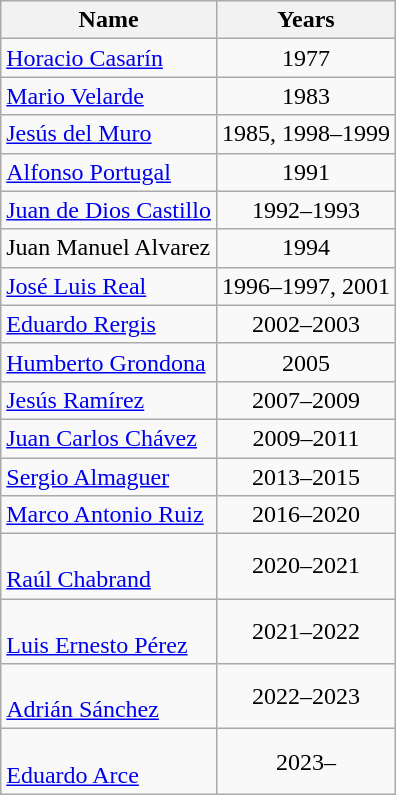<table class="wikitable sortable" style="text-align: center;">
<tr>
<th>Name</th>
<th>Years</th>
</tr>
<tr>
<td style="text-align: left;"> <a href='#'>Horacio Casarín</a></td>
<td>1977</td>
</tr>
<tr>
<td style="text-align: left;"> <a href='#'>Mario Velarde</a></td>
<td>1983</td>
</tr>
<tr>
<td style="text-align: left;"> <a href='#'>Jesús del Muro</a></td>
<td>1985, 1998–1999</td>
</tr>
<tr>
<td style="text-align: left;"> <a href='#'>Alfonso Portugal</a></td>
<td>1991</td>
</tr>
<tr>
<td style="text-align: left;"> <a href='#'>Juan de Dios Castillo</a></td>
<td>1992–1993</td>
</tr>
<tr>
<td style="text-align: left;"> Juan Manuel Alvarez</td>
<td>1994</td>
</tr>
<tr>
<td style="text-align: left;"> <a href='#'>José Luis Real</a></td>
<td>1996–1997, 2001</td>
</tr>
<tr>
<td style="text-align: left;"> <a href='#'>Eduardo Rergis</a></td>
<td>2002–2003</td>
</tr>
<tr>
<td style="text-align: left;"> <a href='#'>Humberto Grondona</a></td>
<td>2005</td>
</tr>
<tr>
<td style="text-align: left;"> <a href='#'>Jesús Ramírez</a></td>
<td>2007–2009</td>
</tr>
<tr>
<td style="text-align: left;"> <a href='#'>Juan Carlos Chávez</a></td>
<td>2009–2011</td>
</tr>
<tr>
<td style="text-align: left;"> <a href='#'>Sergio Almaguer</a></td>
<td>2013–2015</td>
</tr>
<tr>
<td style="text-align: left;"> <a href='#'>Marco Antonio Ruiz</a></td>
<td>2016–2020</td>
</tr>
<tr>
<td style="text-align: left;"><br> <a href='#'>Raúl Chabrand</a></td>
<td>2020–2021</td>
</tr>
<tr>
<td style="text-align: left;"><br> <a href='#'>Luis Ernesto Pérez</a></td>
<td>2021–2022</td>
</tr>
<tr>
<td style="text-align: left;"><br> <a href='#'>Adrián Sánchez</a></td>
<td>2022–2023</td>
</tr>
<tr>
<td style="text-align: left;"><br> <a href='#'>Eduardo Arce</a></td>
<td>2023–</td>
</tr>
</table>
